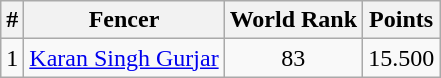<table class="wikitable sortable" style="text-align:center;">
<tr>
<th>#</th>
<th>Fencer</th>
<th>World Rank</th>
<th>Points</th>
</tr>
<tr>
<td>1</td>
<td><a href='#'>Karan Singh Gurjar</a></td>
<td>83</td>
<td>15.500</td>
</tr>
</table>
